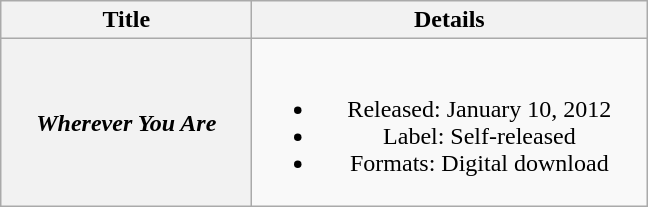<table class="wikitable plainrowheaders" style="text-align:center">
<tr>
<th scope="col" style="width:10em">Title</th>
<th scope="col" style="width:16em">Details</th>
</tr>
<tr>
<th scope="row"><em>Wherever You Are</em></th>
<td><br><ul><li>Released: January 10, 2012</li><li>Label: Self-released</li><li>Formats: Digital download</li></ul></td>
</tr>
</table>
